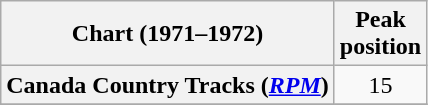<table class="wikitable sortable plainrowheaders" style="text-align:center">
<tr>
<th scope="col">Chart (1971–1972)</th>
<th scope="col">Peak<br>position</th>
</tr>
<tr>
<th scope="row">Canada Country Tracks (<em><a href='#'>RPM</a></em>)</th>
<td align="center">15</td>
</tr>
<tr>
</tr>
</table>
